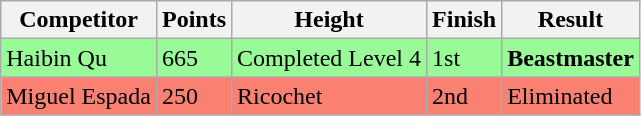<table class="wikitable sortable">
<tr>
<th>Competitor</th>
<th>Points</th>
<th>Height</th>
<th>Finish</th>
<th>Result</th>
</tr>
<tr style="background-color:#98fb98">
<td> Haibin Qu</td>
<td>665</td>
<td>Completed Level 4</td>
<td>1st</td>
<td><strong>Beastmaster</strong></td>
</tr>
<tr style="background-color:#fa8072">
<td> Miguel Espada</td>
<td>250</td>
<td>Ricochet</td>
<td>2nd</td>
<td>Eliminated</td>
</tr>
</table>
